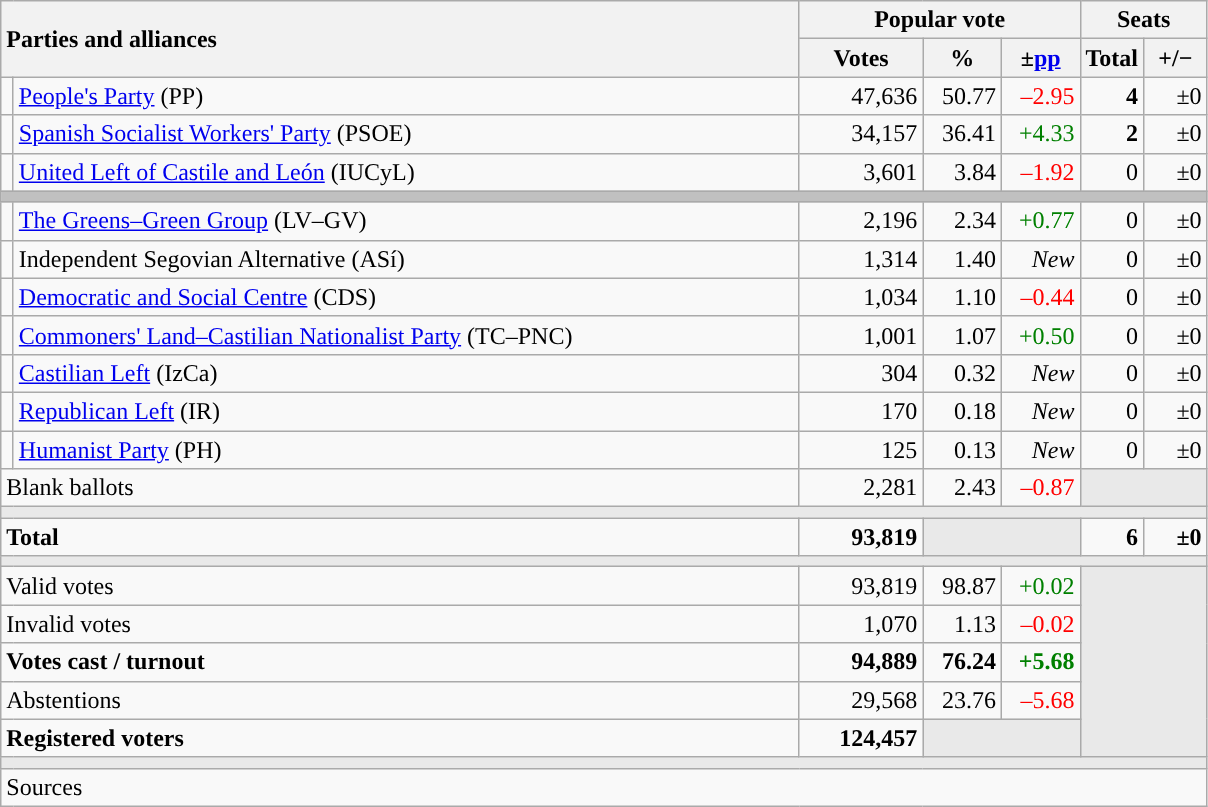<table class="wikitable" style="text-align:right;">
<tr>
<th style="text-align:left;" rowspan="2" colspan="2" width="525">Parties and alliances</th>
<th colspan="3">Popular vote</th>
<th colspan="2">Seats</th>
</tr>
<tr>
<th width="75">Votes</th>
<th width="45">%</th>
<th width="45">±<a href='#'>pp</a></th>
<th width="35">Total</th>
<th width="35">+/−</th>
</tr>
<tr>
<td width="1" style="color:inherit;background:"></td>
<td align="left"><a href='#'>People's Party</a> (PP)</td>
<td>47,636</td>
<td>50.77</td>
<td style="color:red;">–2.95</td>
<td><strong>4</strong></td>
<td>±0</td>
</tr>
<tr>
<td style="color:inherit;background:"></td>
<td align="left"><a href='#'>Spanish Socialist Workers' Party</a> (PSOE)</td>
<td>34,157</td>
<td>36.41</td>
<td style="color:green;">+4.33</td>
<td><strong>2</strong></td>
<td>±0</td>
</tr>
<tr>
<td style="color:inherit;background:"></td>
<td align="left"><a href='#'>United Left of Castile and León</a> (IUCyL)</td>
<td>3,601</td>
<td>3.84</td>
<td style="color:red;">–1.92</td>
<td>0</td>
<td>±0</td>
</tr>
<tr>
<td colspan="7" bgcolor="#C0C0C0"></td>
</tr>
<tr>
<td style="color:inherit;background:"></td>
<td align="left"><a href='#'>The Greens–Green Group</a> (LV–GV)</td>
<td>2,196</td>
<td>2.34</td>
<td style="color:green;">+0.77</td>
<td>0</td>
<td>±0</td>
</tr>
<tr>
<td style="color:inherit;background:"></td>
<td align="left">Independent Segovian Alternative (ASí)</td>
<td>1,314</td>
<td>1.40</td>
<td><em>New</em></td>
<td>0</td>
<td>±0</td>
</tr>
<tr>
<td style="color:inherit;background:"></td>
<td align="left"><a href='#'>Democratic and Social Centre</a> (CDS)</td>
<td>1,034</td>
<td>1.10</td>
<td style="color:red;">–0.44</td>
<td>0</td>
<td>±0</td>
</tr>
<tr>
<td style="color:inherit;background:"></td>
<td align="left"><a href='#'>Commoners' Land–Castilian Nationalist Party</a> (TC–PNC)</td>
<td>1,001</td>
<td>1.07</td>
<td style="color:green;">+0.50</td>
<td>0</td>
<td>±0</td>
</tr>
<tr>
<td style="color:inherit;background:"></td>
<td align="left"><a href='#'>Castilian Left</a> (IzCa)</td>
<td>304</td>
<td>0.32</td>
<td><em>New</em></td>
<td>0</td>
<td>±0</td>
</tr>
<tr>
<td style="color:inherit;background:"></td>
<td align="left"><a href='#'>Republican Left</a> (IR)</td>
<td>170</td>
<td>0.18</td>
<td><em>New</em></td>
<td>0</td>
<td>±0</td>
</tr>
<tr>
<td style="color:inherit;background:"></td>
<td align="left"><a href='#'>Humanist Party</a> (PH)</td>
<td>125</td>
<td>0.13</td>
<td><em>New</em></td>
<td>0</td>
<td>±0</td>
</tr>
<tr>
<td align="left" colspan="2">Blank ballots</td>
<td>2,281</td>
<td>2.43</td>
<td style="color:red;">–0.87</td>
<td bgcolor="#E9E9E9" colspan="2"></td>
</tr>
<tr>
<td colspan="7" bgcolor="#E9E9E9"></td>
</tr>
<tr style="font-weight:bold;">
<td align="left" colspan="2">Total</td>
<td>93,819</td>
<td bgcolor="#E9E9E9" colspan="2"></td>
<td>6</td>
<td>±0</td>
</tr>
<tr>
<td colspan="7" bgcolor="#E9E9E9"></td>
</tr>
<tr>
<td align="left" colspan="2">Valid votes</td>
<td>93,819</td>
<td>98.87</td>
<td style="color:green;">+0.02</td>
<td bgcolor="#E9E9E9" colspan="2" rowspan="5"></td>
</tr>
<tr>
<td align="left" colspan="2">Invalid votes</td>
<td>1,070</td>
<td>1.13</td>
<td style="color:red;">–0.02</td>
</tr>
<tr style="font-weight:bold;">
<td align="left" colspan="2">Votes cast / turnout</td>
<td>94,889</td>
<td>76.24</td>
<td style="color:green;">+5.68</td>
</tr>
<tr>
<td align="left" colspan="2">Abstentions</td>
<td>29,568</td>
<td>23.76</td>
<td style="color:red;">–5.68</td>
</tr>
<tr style="font-weight:bold;">
<td align="left" colspan="2">Registered voters</td>
<td>124,457</td>
<td bgcolor="#E9E9E9" colspan="2"></td>
</tr>
<tr>
<td colspan="7" bgcolor="#E9E9E9"></td>
</tr>
<tr>
<td align="left" colspan="7">Sources</td>
</tr>
</table>
